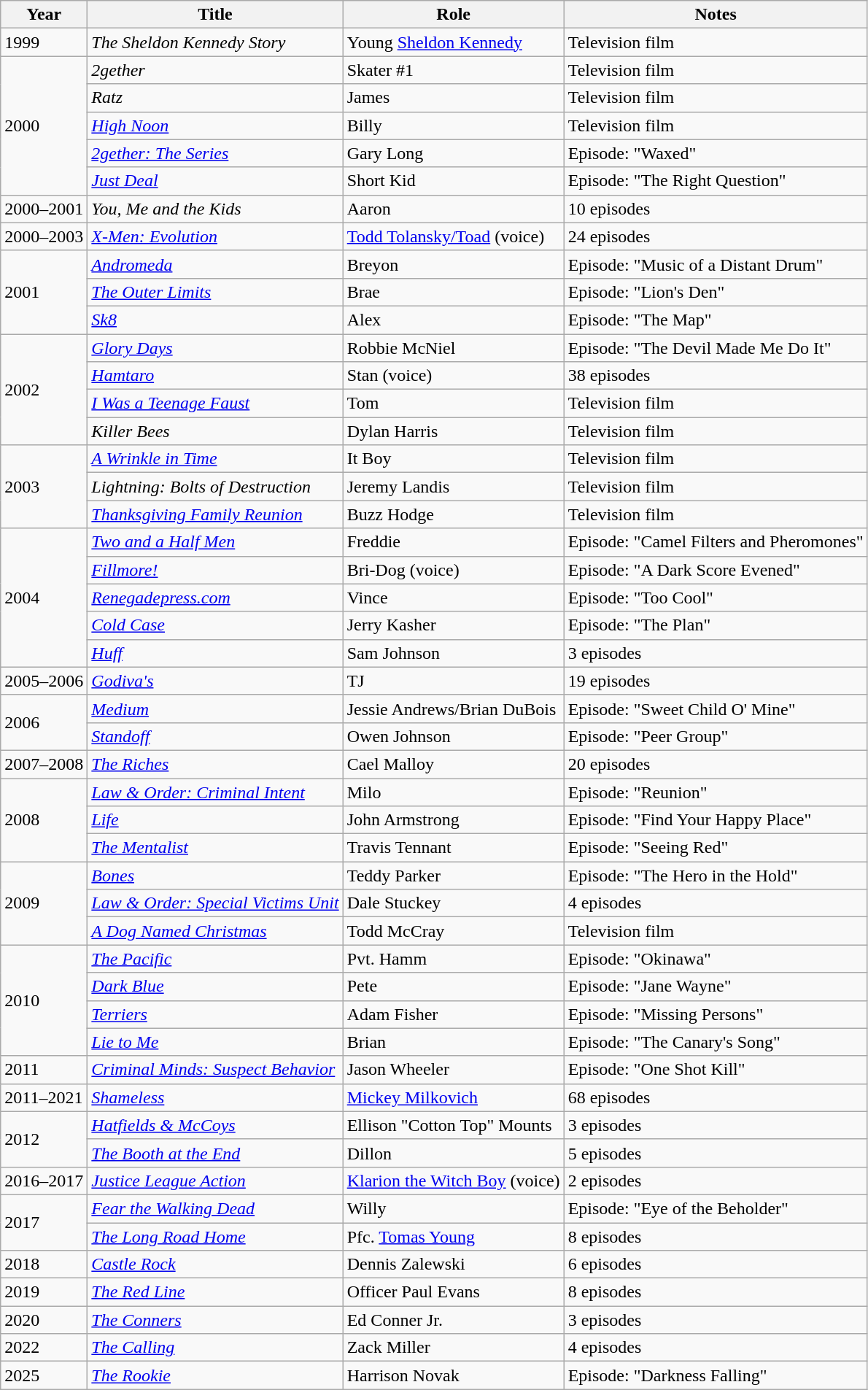<table class="wikitable sortable">
<tr>
<th>Year</th>
<th>Title</th>
<th>Role</th>
<th class=unsortable>Notes</th>
</tr>
<tr>
<td>1999</td>
<td><em>The Sheldon Kennedy Story</em></td>
<td>Young <a href='#'>Sheldon Kennedy</a></td>
<td>Television film</td>
</tr>
<tr>
<td rowspan="5">2000</td>
<td><em>2gether</em></td>
<td>Skater #1</td>
<td>Television film</td>
</tr>
<tr>
<td><em>Ratz</em></td>
<td>James</td>
<td>Television film</td>
</tr>
<tr>
<td><em><a href='#'>High Noon</a></em></td>
<td>Billy</td>
<td>Television film</td>
</tr>
<tr>
<td><em><a href='#'>2gether: The Series</a></em></td>
<td>Gary Long</td>
<td>Episode: "Waxed"</td>
</tr>
<tr>
<td><em><a href='#'>Just Deal</a></em></td>
<td>Short Kid</td>
<td>Episode: "The Right Question"</td>
</tr>
<tr>
<td>2000–2001</td>
<td><em>You, Me and the Kids</em></td>
<td>Aaron</td>
<td>10 episodes</td>
</tr>
<tr>
<td>2000–2003</td>
<td><em><a href='#'>X-Men: Evolution</a></em></td>
<td><a href='#'>Todd Tolansky/Toad</a> (voice)</td>
<td>24 episodes</td>
</tr>
<tr>
<td rowspan="3">2001</td>
<td><em><a href='#'>Andromeda</a></em></td>
<td>Breyon</td>
<td>Episode: "Music of a Distant Drum"</td>
</tr>
<tr>
<td data-sort-value="Outer Limits, The"><em><a href='#'>The Outer Limits</a></em></td>
<td>Brae</td>
<td>Episode: "Lion's Den"</td>
</tr>
<tr>
<td><em><a href='#'>Sk8</a></em></td>
<td>Alex</td>
<td>Episode: "The Map"</td>
</tr>
<tr>
<td rowspan="4">2002</td>
<td><em><a href='#'>Glory Days</a></em></td>
<td>Robbie McNiel</td>
<td>Episode: "The Devil Made Me Do It"</td>
</tr>
<tr>
<td><em><a href='#'>Hamtaro</a></em></td>
<td>Stan (voice)</td>
<td>38 episodes</td>
</tr>
<tr>
<td><em><a href='#'>I Was a Teenage Faust</a></em></td>
<td>Tom</td>
<td>Television film</td>
</tr>
<tr>
<td><em>Killer Bees</em></td>
<td>Dylan Harris</td>
<td>Television film</td>
</tr>
<tr>
<td rowspan="3">2003</td>
<td data-sort-value="Wrinkle in Time, A"><a href='#'><em>A Wrinkle in Time</em></a></td>
<td>It Boy</td>
<td>Television film</td>
</tr>
<tr>
<td><em>Lightning: Bolts of Destruction</em></td>
<td>Jeremy Landis</td>
<td>Television film</td>
</tr>
<tr>
<td><em><a href='#'>Thanksgiving Family Reunion</a></em></td>
<td>Buzz Hodge</td>
<td>Television film</td>
</tr>
<tr>
<td rowspan="5">2004</td>
<td><em><a href='#'>Two and a Half Men</a></em></td>
<td>Freddie</td>
<td>Episode: "Camel Filters and Pheromones"</td>
</tr>
<tr>
<td><em><a href='#'>Fillmore!</a></em></td>
<td>Bri-Dog (voice)</td>
<td>Episode: "A Dark Score Evened"</td>
</tr>
<tr>
<td><em><a href='#'>Renegadepress.com</a></em></td>
<td>Vince</td>
<td>Episode: "Too Cool"</td>
</tr>
<tr>
<td><em><a href='#'>Cold Case</a></em></td>
<td>Jerry Kasher</td>
<td>Episode: "The Plan"</td>
</tr>
<tr>
<td><em><a href='#'>Huff</a></em></td>
<td>Sam Johnson</td>
<td>3 episodes</td>
</tr>
<tr>
<td>2005–2006</td>
<td><em><a href='#'>Godiva's</a></em></td>
<td>TJ</td>
<td>19 episodes</td>
</tr>
<tr>
<td rowspan="2">2006</td>
<td><em><a href='#'>Medium</a></em></td>
<td>Jessie Andrews/Brian DuBois</td>
<td>Episode: "Sweet Child O' Mine"</td>
</tr>
<tr>
<td><em><a href='#'>Standoff</a></em></td>
<td>Owen Johnson</td>
<td>Episode: "Peer Group"</td>
</tr>
<tr>
<td>2007–2008</td>
<td data-sort-value="Riches, The"><em><a href='#'>The Riches</a></em></td>
<td>Cael Malloy</td>
<td>20 episodes</td>
</tr>
<tr>
<td rowspan="3">2008</td>
<td><em><a href='#'>Law & Order: Criminal Intent</a></em></td>
<td>Milo</td>
<td>Episode: "Reunion"</td>
</tr>
<tr>
<td><em><a href='#'>Life</a></em></td>
<td>John Armstrong</td>
<td>Episode: "Find Your Happy Place"</td>
</tr>
<tr>
<td data-sort-value="Mentalist, The"><em><a href='#'>The Mentalist</a></em></td>
<td>Travis Tennant</td>
<td>Episode: "Seeing Red"</td>
</tr>
<tr>
<td rowspan="3">2009</td>
<td><em><a href='#'>Bones</a></em></td>
<td>Teddy Parker</td>
<td>Episode: "The Hero in the Hold"</td>
</tr>
<tr>
<td><em><a href='#'>Law & Order: Special Victims Unit</a></em></td>
<td>Dale Stuckey</td>
<td>4 episodes</td>
</tr>
<tr>
<td data-sort-value="Dog Named Christmas, A"><em><a href='#'>A Dog Named Christmas</a></em></td>
<td>Todd McCray</td>
<td>Television film</td>
</tr>
<tr>
<td rowspan="4">2010</td>
<td data-sort-value="Pacific, The"><em><a href='#'>The Pacific</a></em></td>
<td>Pvt. Hamm</td>
<td>Episode: "Okinawa"</td>
</tr>
<tr>
<td><em><a href='#'>Dark Blue</a></em></td>
<td>Pete</td>
<td>Episode: "Jane Wayne"</td>
</tr>
<tr>
<td><em><a href='#'>Terriers</a></em></td>
<td>Adam Fisher</td>
<td>Episode: "Missing Persons"</td>
</tr>
<tr>
<td><em><a href='#'>Lie to Me</a></em></td>
<td>Brian</td>
<td>Episode: "The Canary's Song"</td>
</tr>
<tr>
<td>2011</td>
<td><em><a href='#'>Criminal Minds: Suspect Behavior</a></em></td>
<td>Jason Wheeler</td>
<td>Episode: "One Shot Kill"</td>
</tr>
<tr>
<td>2011–2021</td>
<td><em><a href='#'>Shameless</a></em></td>
<td><a href='#'>Mickey Milkovich</a></td>
<td>68 episodes</td>
</tr>
<tr>
<td rowspan="2">2012</td>
<td><em><a href='#'>Hatfields & McCoys</a></em></td>
<td>Ellison "Cotton Top" Mounts</td>
<td>3 episodes</td>
</tr>
<tr>
<td data-sort-value="Booth at the End, The"><em><a href='#'>The Booth at the End</a></em></td>
<td>Dillon</td>
<td>5 episodes</td>
</tr>
<tr>
<td>2016–2017</td>
<td><em><a href='#'>Justice League Action</a></em></td>
<td><a href='#'>Klarion the Witch Boy</a> (voice)</td>
<td>2 episodes</td>
</tr>
<tr>
<td rowspan="2">2017</td>
<td><em><a href='#'>Fear the Walking Dead</a></em></td>
<td>Willy</td>
<td>Episode: "Eye of the Beholder"</td>
</tr>
<tr>
<td data-sort-value="Long Road Home, The"><em><a href='#'>The Long Road Home</a></em></td>
<td>Pfc. <a href='#'>Tomas Young</a></td>
<td>8 episodes</td>
</tr>
<tr>
<td>2018</td>
<td><em><a href='#'>Castle Rock</a></em></td>
<td>Dennis Zalewski</td>
<td>6 episodes</td>
</tr>
<tr>
<td>2019</td>
<td data-sort-value="Red Line, The"><em><a href='#'>The Red Line</a></em></td>
<td>Officer Paul Evans</td>
<td>8 episodes</td>
</tr>
<tr>
<td>2020</td>
<td data-sort-value="Conners, The"><em><a href='#'>The Conners</a></em></td>
<td>Ed Conner Jr.</td>
<td>3 episodes</td>
</tr>
<tr>
<td>2022</td>
<td data-sort-value="Calling, The"><em><a href='#'>The Calling</a></em></td>
<td>Zack Miller</td>
<td>4 episodes</td>
</tr>
<tr>
<td>2025</td>
<td><a href='#'><em>The Rookie</em></a></td>
<td>Harrison Novak</td>
<td>Episode: "Darkness Falling"</td>
</tr>
</table>
